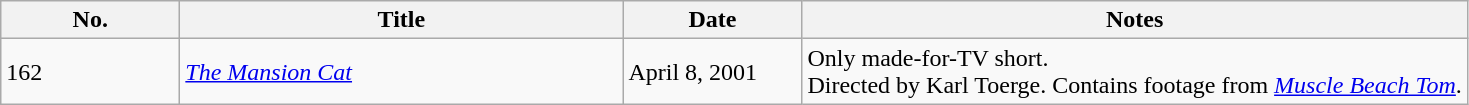<table class="wikitable">
<tr>
<th style="width:7em">No.</th>
<th style="width:18em">Title</th>
<th style="width:7em">Date</th>
<th>Notes</th>
</tr>
<tr>
<td>162</td>
<td><em><a href='#'>The Mansion Cat</a></em></td>
<td>April 8, 2001</td>
<td>Only made-for-TV short.<br>Directed by Karl Toerge. Contains footage from <em><a href='#'>Muscle Beach Tom</a></em>.</td>
</tr>
</table>
